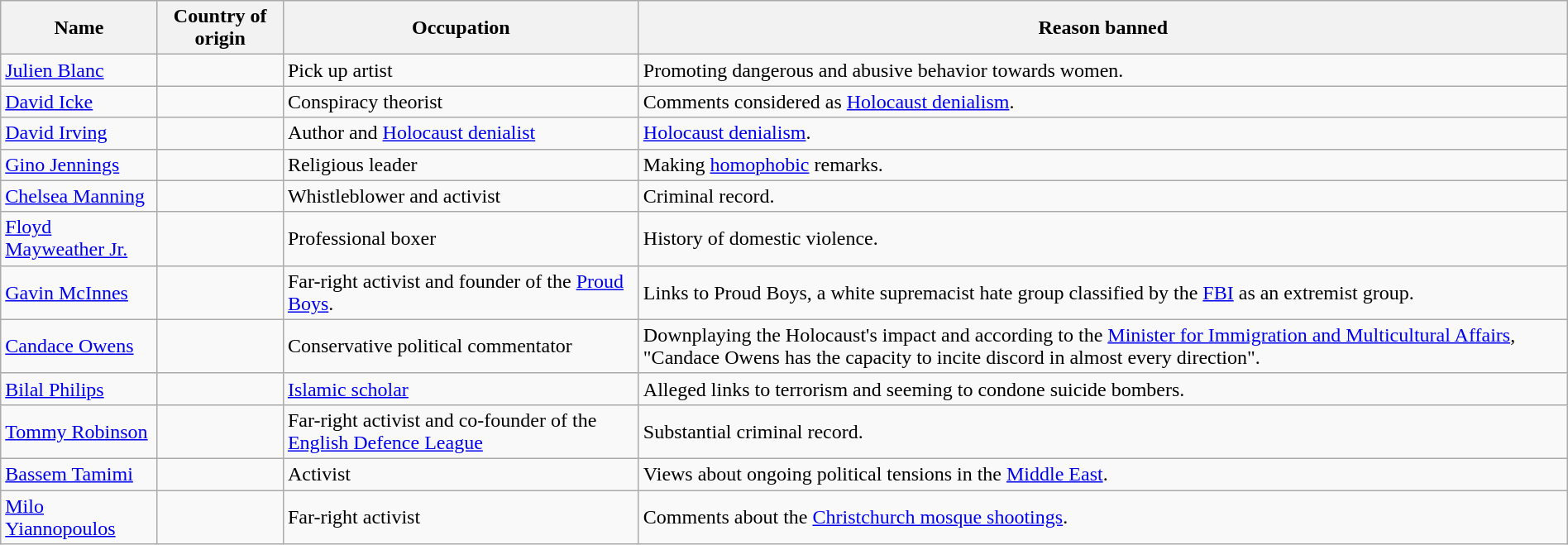<table class="wikitable sortable" style="margin: 1em auto 1em auto">
<tr>
<th>Name</th>
<th>Country of origin</th>
<th>Occupation</th>
<th>Reason banned</th>
</tr>
<tr>
<td><a href='#'>Julien Blanc</a></td>
<td><br></td>
<td>Pick up artist</td>
<td>Promoting dangerous and abusive behavior towards women.</td>
</tr>
<tr>
<td><a href='#'>David Icke</a></td>
<td></td>
<td>Conspiracy theorist</td>
<td>Comments considered as <a href='#'>Holocaust denialism</a>.</td>
</tr>
<tr>
<td><a href='#'>David Irving</a></td>
<td></td>
<td>Author and <a href='#'>Holocaust denialist</a></td>
<td><a href='#'>Holocaust denialism</a>.</td>
</tr>
<tr>
<td><a href='#'>Gino Jennings</a></td>
<td></td>
<td>Religious leader</td>
<td>Making <a href='#'>homophobic</a> remarks.</td>
</tr>
<tr>
<td><a href='#'>Chelsea Manning</a></td>
<td></td>
<td>Whistleblower and activist</td>
<td>Criminal record.</td>
</tr>
<tr>
<td><a href='#'>Floyd Mayweather Jr.</a></td>
<td></td>
<td>Professional boxer</td>
<td>History of domestic violence.</td>
</tr>
<tr>
<td><a href='#'>Gavin McInnes</a></td>
<td></td>
<td>Far-right activist and founder of the <a href='#'>Proud Boys</a>.</td>
<td>Links to Proud Boys, a white supremacist hate group classified by the <a href='#'>FBI</a> as an extremist group.</td>
</tr>
<tr>
<td><a href='#'>Candace Owens</a></td>
<td></td>
<td>Conservative political commentator</td>
<td>Downplaying the Holocaust's impact and according to the <a href='#'>Minister for Immigration and Multicultural Affairs</a>, "Candace Owens has the capacity to incite discord in almost every direction".</td>
</tr>
<tr>
<td><a href='#'>Bilal Philips</a></td>
<td></td>
<td><a href='#'>Islamic scholar</a></td>
<td>Alleged links to terrorism and seeming to condone suicide bombers.</td>
</tr>
<tr>
<td><a href='#'>Tommy Robinson</a></td>
<td></td>
<td>Far-right activist and co-founder of the <a href='#'>English Defence League</a></td>
<td>Substantial criminal record.</td>
</tr>
<tr>
<td><a href='#'>Bassem Tamimi</a></td>
<td></td>
<td>Activist</td>
<td>Views about ongoing political tensions in the <a href='#'>Middle East</a>.</td>
</tr>
<tr>
<td><a href='#'>Milo Yiannopoulos</a></td>
<td></td>
<td>Far-right activist</td>
<td>Comments about the <a href='#'>Christchurch mosque shootings</a>.</td>
</tr>
</table>
